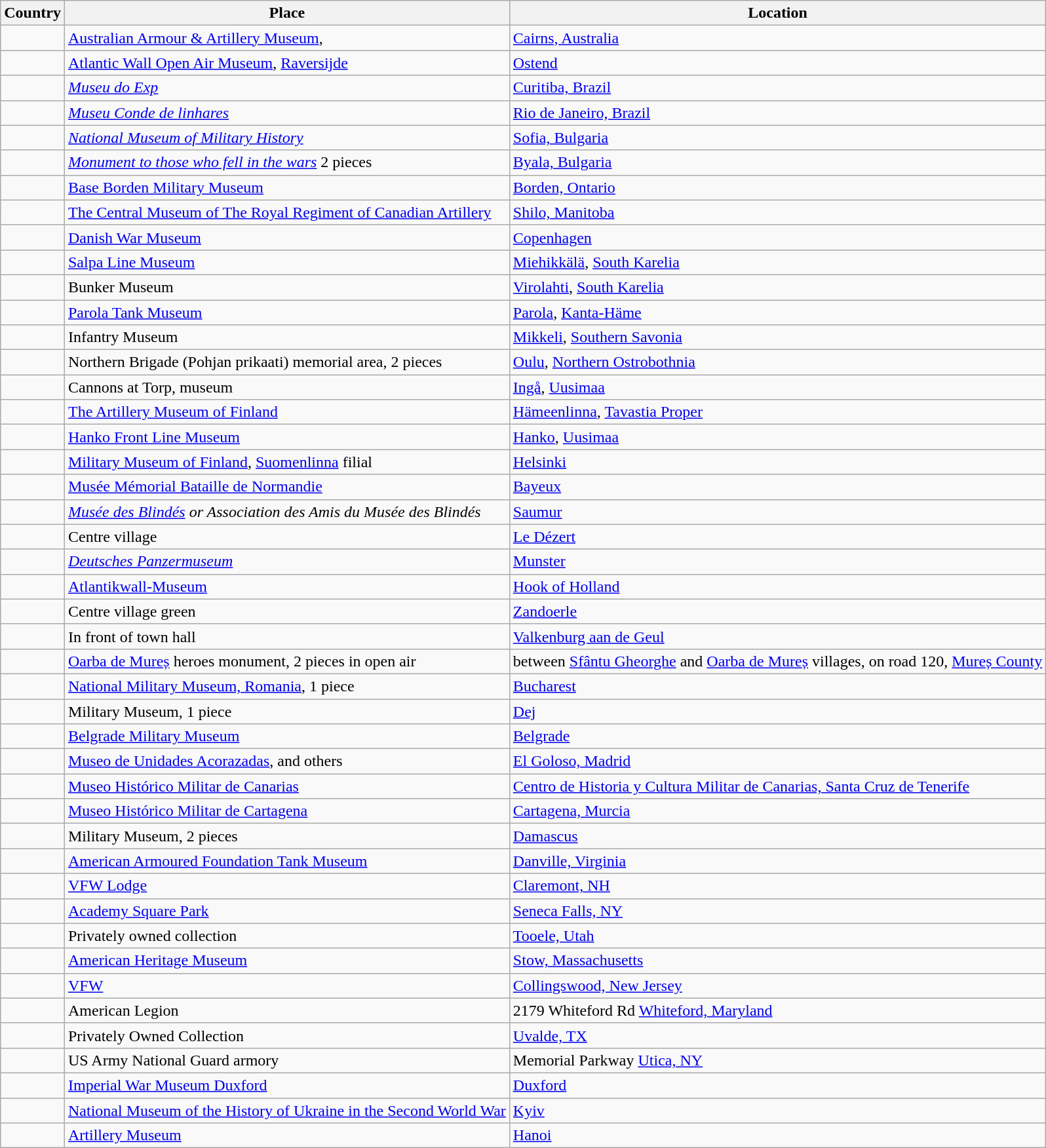<table class="wikitable">
<tr>
<th>Country</th>
<th>Place</th>
<th>Location</th>
</tr>
<tr>
<td></td>
<td><a href='#'>Australian Armour & Artillery Museum</a>,</td>
<td><a href='#'>Cairns, Australia</a></td>
</tr>
<tr>
<td></td>
<td><a href='#'>Atlantic Wall Open Air Museum</a>, <a href='#'>Raversijde</a></td>
<td><a href='#'>Ostend</a></td>
</tr>
<tr>
<td></td>
<td><em><a href='#'>Museu do Exp</a></em></td>
<td><a href='#'>Curitiba, Brazil</a></td>
</tr>
<tr>
<td></td>
<td><em><a href='#'>Museu Conde de linhares</a></em></td>
<td><a href='#'>Rio de Janeiro, Brazil</a></td>
</tr>
<tr>
<td></td>
<td><em><a href='#'>National Museum of Military History</a></em></td>
<td><a href='#'>Sofia, Bulgaria</a></td>
</tr>
<tr>
<td></td>
<td><em><a href='#'>Monument to those who fell in the wars</a></em> 2 pieces</td>
<td><a href='#'>Byala, Bulgaria</a></td>
</tr>
<tr>
<td></td>
<td><a href='#'>Base Borden Military Museum</a></td>
<td><a href='#'>Borden, Ontario</a></td>
</tr>
<tr>
<td></td>
<td><a href='#'>The Central Museum of The Royal Regiment of Canadian Artillery</a></td>
<td><a href='#'>Shilo, Manitoba</a></td>
</tr>
<tr>
<td></td>
<td><a href='#'>Danish War Museum</a></td>
<td><a href='#'>Copenhagen</a></td>
</tr>
<tr>
<td></td>
<td><a href='#'>Salpa Line Museum</a></td>
<td><a href='#'>Miehikkälä</a>, <a href='#'>South Karelia</a></td>
</tr>
<tr>
<td></td>
<td>Bunker Museum</td>
<td><a href='#'>Virolahti</a>, <a href='#'>South Karelia</a></td>
</tr>
<tr>
<td></td>
<td><a href='#'>Parola Tank Museum</a></td>
<td><a href='#'>Parola</a>, <a href='#'>Kanta-Häme</a></td>
</tr>
<tr>
<td></td>
<td>Infantry Museum</td>
<td><a href='#'>Mikkeli</a>, <a href='#'>Southern Savonia</a></td>
</tr>
<tr>
<td></td>
<td>Northern Brigade (Pohjan prikaati) memorial area, 2 pieces</td>
<td><a href='#'>Oulu</a>, <a href='#'>Northern Ostrobothnia</a></td>
</tr>
<tr>
<td></td>
<td>Cannons at Torp, museum</td>
<td><a href='#'>Ingå</a>, <a href='#'>Uusimaa</a></td>
</tr>
<tr>
<td></td>
<td><a href='#'>The Artillery Museum of Finland</a></td>
<td><a href='#'>Hämeenlinna</a>, <a href='#'>Tavastia Proper</a></td>
</tr>
<tr>
<td></td>
<td><a href='#'>Hanko Front Line Museum</a></td>
<td><a href='#'>Hanko</a>, <a href='#'>Uusimaa</a></td>
</tr>
<tr>
<td></td>
<td><a href='#'>Military Museum of Finland</a>, <a href='#'>Suomenlinna</a> filial</td>
<td><a href='#'>Helsinki</a></td>
</tr>
<tr>
<td></td>
<td><a href='#'>Musée Mémorial Bataille de Normandie</a></td>
<td><a href='#'>Bayeux</a></td>
</tr>
<tr>
<td></td>
<td><em><a href='#'>Musée des Blindés</a> or Association des Amis du Musée des Blindés</em></td>
<td><a href='#'>Saumur</a></td>
</tr>
<tr>
<td></td>
<td>Centre village</td>
<td><a href='#'>Le Dézert</a></td>
</tr>
<tr>
<td></td>
<td><em><a href='#'>Deutsches Panzermuseum</a></em></td>
<td><a href='#'>Munster</a></td>
</tr>
<tr>
<td></td>
<td><a href='#'>Atlantikwall-Museum</a></td>
<td><a href='#'>Hook of Holland</a></td>
</tr>
<tr>
<td></td>
<td>Centre village green</td>
<td><a href='#'>Zandoerle</a></td>
</tr>
<tr>
<td></td>
<td>In front of town hall</td>
<td><a href='#'>Valkenburg aan de Geul</a></td>
</tr>
<tr>
<td></td>
<td><a href='#'>Oarba de Mureș</a> heroes monument, 2 pieces in open air</td>
<td>between <a href='#'>Sfântu Gheorghe</a> and <a href='#'>Oarba de Mureș</a> villages, on road 120, <a href='#'>Mureș County</a></td>
</tr>
<tr>
<td></td>
<td><a href='#'>National Military Museum, Romania</a>, 1 piece</td>
<td><a href='#'>Bucharest</a></td>
</tr>
<tr>
<td></td>
<td>Military Museum, 1 piece</td>
<td><a href='#'>Dej</a></td>
</tr>
<tr>
<td></td>
<td><a href='#'>Belgrade Military Museum</a></td>
<td><a href='#'>Belgrade</a></td>
</tr>
<tr>
<td></td>
<td><a href='#'>Museo de Unidades Acorazadas</a>, and others</td>
<td><a href='#'>El Goloso, Madrid</a></td>
</tr>
<tr>
<td></td>
<td><a href='#'>Museo Histórico Militar de Canarias</a></td>
<td><a href='#'>Centro de Historia y Cultura Militar de Canarias, Santa Cruz de Tenerife</a></td>
</tr>
<tr>
<td></td>
<td><a href='#'>Museo Histórico Militar de Cartagena</a></td>
<td><a href='#'>Cartagena, Murcia</a></td>
</tr>
<tr>
<td></td>
<td>Military Museum, 2 pieces</td>
<td><a href='#'>Damascus</a></td>
</tr>
<tr>
<td></td>
<td><a href='#'>American Armoured Foundation Tank Museum</a></td>
<td><a href='#'>Danville, Virginia</a></td>
</tr>
<tr>
<td></td>
<td><a href='#'>VFW Lodge</a></td>
<td><a href='#'>Claremont, NH</a></td>
</tr>
<tr>
<td></td>
<td><a href='#'>Academy Square Park</a></td>
<td><a href='#'>Seneca Falls, NY</a></td>
</tr>
<tr>
<td></td>
<td>Privately owned collection</td>
<td><a href='#'>Tooele, Utah</a></td>
</tr>
<tr>
<td></td>
<td><a href='#'>American Heritage Museum</a></td>
<td><a href='#'>Stow, Massachusetts</a></td>
</tr>
<tr>
<td></td>
<td><a href='#'>VFW</a></td>
<td><a href='#'>Collingswood, New Jersey</a></td>
</tr>
<tr>
<td></td>
<td>American Legion</td>
<td>2179 Whiteford Rd <a href='#'>Whiteford, Maryland</a></td>
</tr>
<tr>
<td></td>
<td>Privately Owned Collection</td>
<td><a href='#'>Uvalde, TX</a></td>
</tr>
<tr>
<td></td>
<td>US Army National Guard armory</td>
<td>Memorial Parkway <a href='#'>Utica, NY</a></td>
</tr>
<tr>
<td></td>
<td><a href='#'>Imperial War Museum Duxford</a></td>
<td><a href='#'>Duxford</a></td>
</tr>
<tr>
<td></td>
<td><a href='#'>National Museum of the History of Ukraine in the Second World War</a></td>
<td><a href='#'>Kyiv</a></td>
</tr>
<tr>
<td></td>
<td><a href='#'>Artillery Museum</a></td>
<td><a href='#'>Hanoi</a></td>
</tr>
</table>
